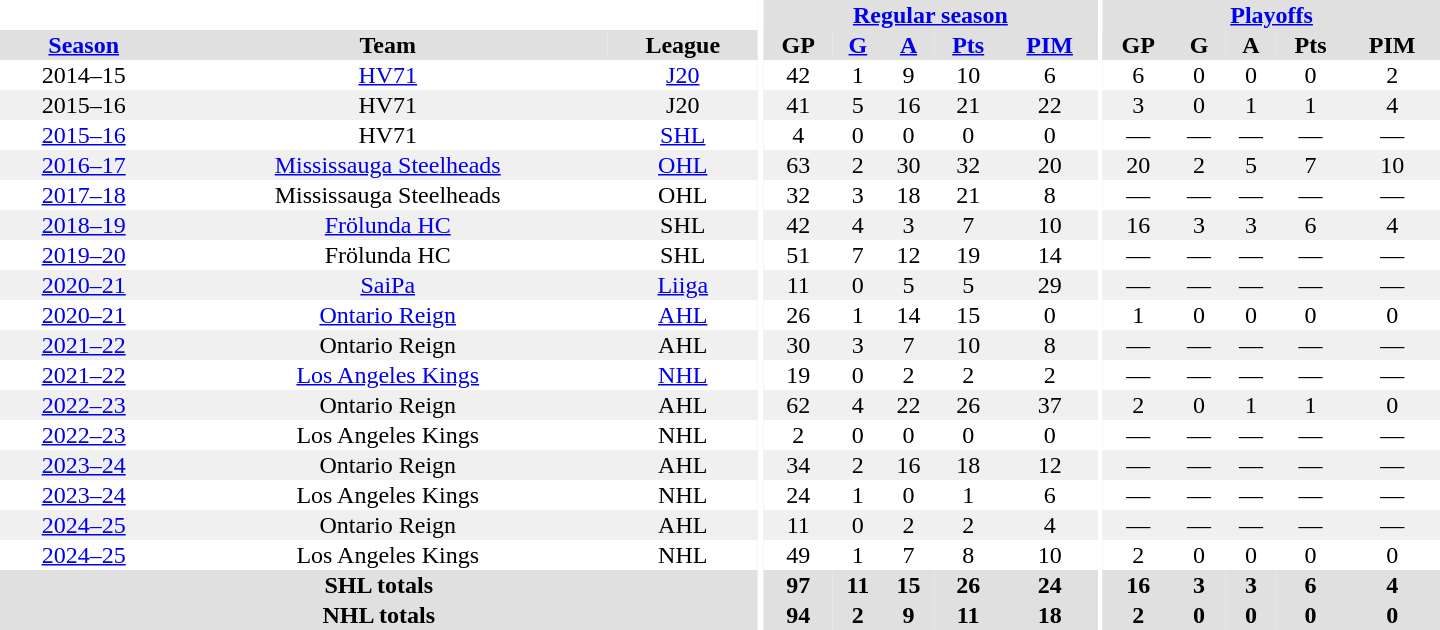<table border="0" cellpadding="1" cellspacing="0" style="text-align:center; width:60em">
<tr bgcolor="#e0e0e0">
<th colspan="3" bgcolor="#ffffff"></th>
<th rowspan="99" bgcolor="#ffffff"></th>
<th colspan="5"><a href='#'>Regular season</a></th>
<th rowspan="99" bgcolor="#ffffff"></th>
<th colspan="5"><a href='#'>Playoffs</a></th>
</tr>
<tr bgcolor="#e0e0e0">
<th><a href='#'>Season</a></th>
<th>Team</th>
<th>League</th>
<th>GP</th>
<th><a href='#'>G</a></th>
<th><a href='#'>A</a></th>
<th><a href='#'>Pts</a></th>
<th><a href='#'>PIM</a></th>
<th>GP</th>
<th>G</th>
<th>A</th>
<th>Pts</th>
<th>PIM</th>
</tr>
<tr>
<td>2014–15</td>
<td><a href='#'>HV71</a></td>
<td><a href='#'>J20</a></td>
<td>42</td>
<td>1</td>
<td>9</td>
<td>10</td>
<td>6</td>
<td>6</td>
<td>0</td>
<td>0</td>
<td>0</td>
<td>2</td>
</tr>
<tr bgcolor="#f0f0f0">
<td>2015–16</td>
<td>HV71</td>
<td>J20</td>
<td>41</td>
<td>5</td>
<td>16</td>
<td>21</td>
<td>22</td>
<td>3</td>
<td>0</td>
<td>1</td>
<td>1</td>
<td>4</td>
</tr>
<tr>
<td><a href='#'>2015–16</a></td>
<td>HV71</td>
<td><a href='#'>SHL</a></td>
<td>4</td>
<td>0</td>
<td>0</td>
<td>0</td>
<td>0</td>
<td>—</td>
<td>—</td>
<td>—</td>
<td>—</td>
<td>—</td>
</tr>
<tr bgcolor="#f0f0f0">
<td><a href='#'>2016–17</a></td>
<td><a href='#'>Mississauga Steelheads</a></td>
<td><a href='#'>OHL</a></td>
<td>63</td>
<td>2</td>
<td>30</td>
<td>32</td>
<td>20</td>
<td>20</td>
<td>2</td>
<td>5</td>
<td>7</td>
<td>10</td>
</tr>
<tr>
<td><a href='#'>2017–18</a></td>
<td>Mississauga Steelheads</td>
<td>OHL</td>
<td>32</td>
<td>3</td>
<td>18</td>
<td>21</td>
<td>8</td>
<td>—</td>
<td>—</td>
<td>—</td>
<td>—</td>
<td>—</td>
</tr>
<tr bgcolor="#f0f0f0">
<td><a href='#'>2018–19</a></td>
<td><a href='#'>Frölunda HC</a></td>
<td>SHL</td>
<td>42</td>
<td>4</td>
<td>3</td>
<td>7</td>
<td>10</td>
<td>16</td>
<td>3</td>
<td>3</td>
<td>6</td>
<td>4</td>
</tr>
<tr>
<td><a href='#'>2019–20</a></td>
<td>Frölunda HC</td>
<td>SHL</td>
<td>51</td>
<td>7</td>
<td>12</td>
<td>19</td>
<td>14</td>
<td>—</td>
<td>—</td>
<td>—</td>
<td>—</td>
<td>—</td>
</tr>
<tr bgcolor="#f0f0f0">
<td><a href='#'>2020–21</a></td>
<td><a href='#'>SaiPa</a></td>
<td><a href='#'>Liiga</a></td>
<td>11</td>
<td>0</td>
<td>5</td>
<td>5</td>
<td>29</td>
<td>—</td>
<td>—</td>
<td>—</td>
<td>—</td>
<td>—</td>
</tr>
<tr>
<td><a href='#'>2020–21</a></td>
<td><a href='#'>Ontario Reign</a></td>
<td><a href='#'>AHL</a></td>
<td>26</td>
<td>1</td>
<td>14</td>
<td>15</td>
<td>0</td>
<td>1</td>
<td>0</td>
<td>0</td>
<td>0</td>
<td>0</td>
</tr>
<tr bgcolor="#f0f0f0">
<td><a href='#'>2021–22</a></td>
<td>Ontario Reign</td>
<td>AHL</td>
<td>30</td>
<td>3</td>
<td>7</td>
<td>10</td>
<td>8</td>
<td>—</td>
<td>—</td>
<td>—</td>
<td>—</td>
<td>—</td>
</tr>
<tr>
<td><a href='#'>2021–22</a></td>
<td><a href='#'>Los Angeles Kings</a></td>
<td><a href='#'>NHL</a></td>
<td>19</td>
<td>0</td>
<td>2</td>
<td>2</td>
<td>2</td>
<td>—</td>
<td>—</td>
<td>—</td>
<td>—</td>
<td>—</td>
</tr>
<tr bgcolor="#f0f0f0">
<td><a href='#'>2022–23</a></td>
<td>Ontario Reign</td>
<td>AHL</td>
<td>62</td>
<td>4</td>
<td>22</td>
<td>26</td>
<td>37</td>
<td>2</td>
<td>0</td>
<td>1</td>
<td>1</td>
<td>0</td>
</tr>
<tr>
<td><a href='#'>2022–23</a></td>
<td>Los Angeles Kings</td>
<td>NHL</td>
<td>2</td>
<td>0</td>
<td>0</td>
<td>0</td>
<td>0</td>
<td>—</td>
<td>—</td>
<td>—</td>
<td>—</td>
<td>—</td>
</tr>
<tr bgcolor="#f0f0f0">
<td><a href='#'>2023–24</a></td>
<td>Ontario Reign</td>
<td>AHL</td>
<td>34</td>
<td>2</td>
<td>16</td>
<td>18</td>
<td>12</td>
<td>—</td>
<td>—</td>
<td>—</td>
<td>—</td>
<td>—</td>
</tr>
<tr>
<td><a href='#'>2023–24</a></td>
<td>Los Angeles Kings</td>
<td>NHL</td>
<td>24</td>
<td>1</td>
<td>0</td>
<td>1</td>
<td>6</td>
<td>—</td>
<td>—</td>
<td>—</td>
<td>—</td>
<td>—</td>
</tr>
<tr bgcolor="#f0f0f0">
<td><a href='#'>2024–25</a></td>
<td>Ontario Reign</td>
<td>AHL</td>
<td>11</td>
<td>0</td>
<td>2</td>
<td>2</td>
<td>4</td>
<td>—</td>
<td>—</td>
<td>—</td>
<td>—</td>
<td>—</td>
</tr>
<tr>
<td><a href='#'>2024–25</a></td>
<td>Los Angeles Kings</td>
<td>NHL</td>
<td>49</td>
<td>1</td>
<td>7</td>
<td>8</td>
<td>10</td>
<td>2</td>
<td>0</td>
<td>0</td>
<td>0</td>
<td>0</td>
</tr>
<tr bgcolor="#e0e0e0">
<th colspan="3">SHL totals</th>
<th>97</th>
<th>11</th>
<th>15</th>
<th>26</th>
<th>24</th>
<th>16</th>
<th>3</th>
<th>3</th>
<th>6</th>
<th>4</th>
</tr>
<tr bgcolor="#e0e0e0">
<th colspan="3">NHL totals</th>
<th>94</th>
<th>2</th>
<th>9</th>
<th>11</th>
<th>18</th>
<th>2</th>
<th>0</th>
<th>0</th>
<th>0</th>
<th>0</th>
</tr>
</table>
